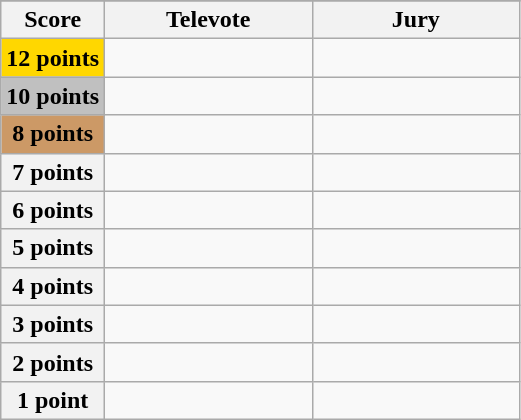<table class="wikitable">
<tr>
</tr>
<tr>
<th scope="col" width="20%">Score</th>
<th scope="col" width="40%">Televote</th>
<th scope="col" width="40%">Jury</th>
</tr>
<tr>
<th scope="row" style="background:gold">12 points</th>
<td></td>
<td></td>
</tr>
<tr>
<th scope="row" style="background:silver">10 points</th>
<td></td>
<td></td>
</tr>
<tr>
<th scope="row" style="background:#CC9966">8 points</th>
<td></td>
<td></td>
</tr>
<tr>
<th scope="row">7 points</th>
<td></td>
<td></td>
</tr>
<tr>
<th scope="row">6 points</th>
<td></td>
<td></td>
</tr>
<tr>
<th scope="row">5 points</th>
<td></td>
<td></td>
</tr>
<tr>
<th scope="row">4 points</th>
<td></td>
<td></td>
</tr>
<tr>
<th scope="row">3 points</th>
<td></td>
<td></td>
</tr>
<tr>
<th scope="row">2 points</th>
<td></td>
<td></td>
</tr>
<tr>
<th scope="row">1 point</th>
<td></td>
<td></td>
</tr>
</table>
